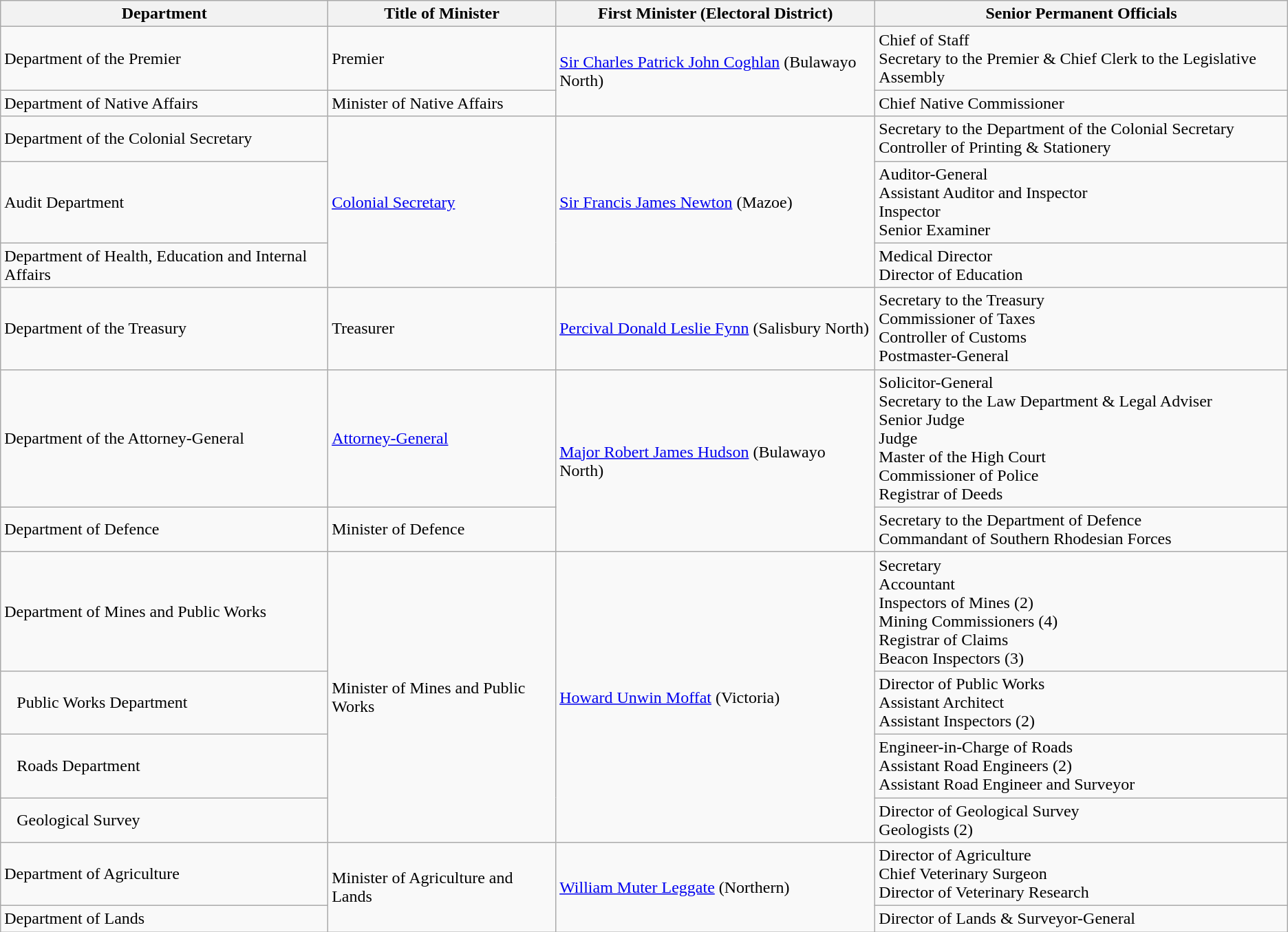<table class="wikitable">
<tr>
<th>Department</th>
<th>Title of Minister</th>
<th>First Minister (Electoral District)</th>
<th>Senior Permanent Officials</th>
</tr>
<tr ---->
<td>Department of the Premier</td>
<td>Premier</td>
<td rowspan=2><a href='#'>Sir Charles Patrick John Coghlan</a> (Bulawayo North)</td>
<td>Chief of Staff<br>Secretary to the Premier & Chief Clerk to the Legislative Assembly</td>
</tr>
<tr ---->
<td>Department of Native Affairs</td>
<td>Minister of Native Affairs</td>
<td>Chief Native Commissioner</td>
</tr>
<tr ---->
<td>Department of the Colonial Secretary</td>
<td rowspan=3><a href='#'>Colonial Secretary</a></td>
<td rowspan=3><a href='#'>Sir Francis James Newton</a> (Mazoe)</td>
<td>Secretary to the Department of the Colonial Secretary<br>Controller of Printing & Stationery</td>
</tr>
<tr ---->
<td>Audit Department</td>
<td>Auditor-General<br>Assistant Auditor and Inspector<br>Inspector<br>Senior Examiner</td>
</tr>
<tr ---->
<td>Department of Health, Education and Internal Affairs</td>
<td>Medical Director<br>Director of Education</td>
</tr>
<tr ---->
<td>Department of the Treasury</td>
<td>Treasurer</td>
<td><a href='#'>Percival Donald Leslie Fynn</a> (Salisbury North)</td>
<td>Secretary to the Treasury<br>Commissioner of Taxes<br>Controller of Customs<br>Postmaster-General</td>
</tr>
<tr ---->
<td>Department of the Attorney-General</td>
<td><a href='#'>Attorney-General</a></td>
<td rowspan=2><a href='#'>Major Robert James Hudson</a> (Bulawayo North)</td>
<td>Solicitor-General<br>Secretary to the Law Department & Legal Adviser<br>Senior Judge<br>Judge<br>Master of the High Court<br>Commissioner of Police<br>Registrar of Deeds</td>
</tr>
<tr ---->
<td>Department of Defence</td>
<td>Minister of Defence</td>
<td>Secretary to the Department of Defence<br>Commandant of Southern Rhodesian Forces</td>
</tr>
<tr ---->
<td>Department of Mines and Public Works</td>
<td rowspan=4>Minister of Mines and Public Works</td>
<td rowspan=4><a href='#'>Howard Unwin Moffat</a> (Victoria)</td>
<td>Secretary<br>Accountant<br>Inspectors of Mines (2)<br>Mining Commissioners (4)<br>Registrar of Claims<br>Beacon Inspectors (3)</td>
</tr>
<tr ---->
<td>   Public Works Department</td>
<td>Director of Public Works<br>Assistant Architect<br>Assistant Inspectors (2)</td>
</tr>
<tr ---->
<td>   Roads Department</td>
<td>Engineer-in-Charge of Roads<br>Assistant Road Engineers (2)<br>Assistant Road Engineer and Surveyor</td>
</tr>
<tr ---->
<td>   Geological Survey</td>
<td>Director of Geological Survey<br>Geologists (2)</td>
</tr>
<tr ---->
<td>Department of Agriculture</td>
<td rowspan=2>Minister of Agriculture and Lands</td>
<td rowspan=2><a href='#'>William Muter Leggate</a> (Northern)</td>
<td>Director of Agriculture<br>Chief Veterinary Surgeon<br>Director of Veterinary Research</td>
</tr>
<tr ---->
<td>Department of Lands</td>
<td>Director of Lands & Surveyor-General</td>
</tr>
</table>
